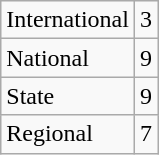<table class="wikitable">
<tr>
<td>International</td>
<td>3</td>
</tr>
<tr>
<td>National</td>
<td>9</td>
</tr>
<tr>
<td>State</td>
<td>9</td>
</tr>
<tr>
<td>Regional</td>
<td>7</td>
</tr>
</table>
